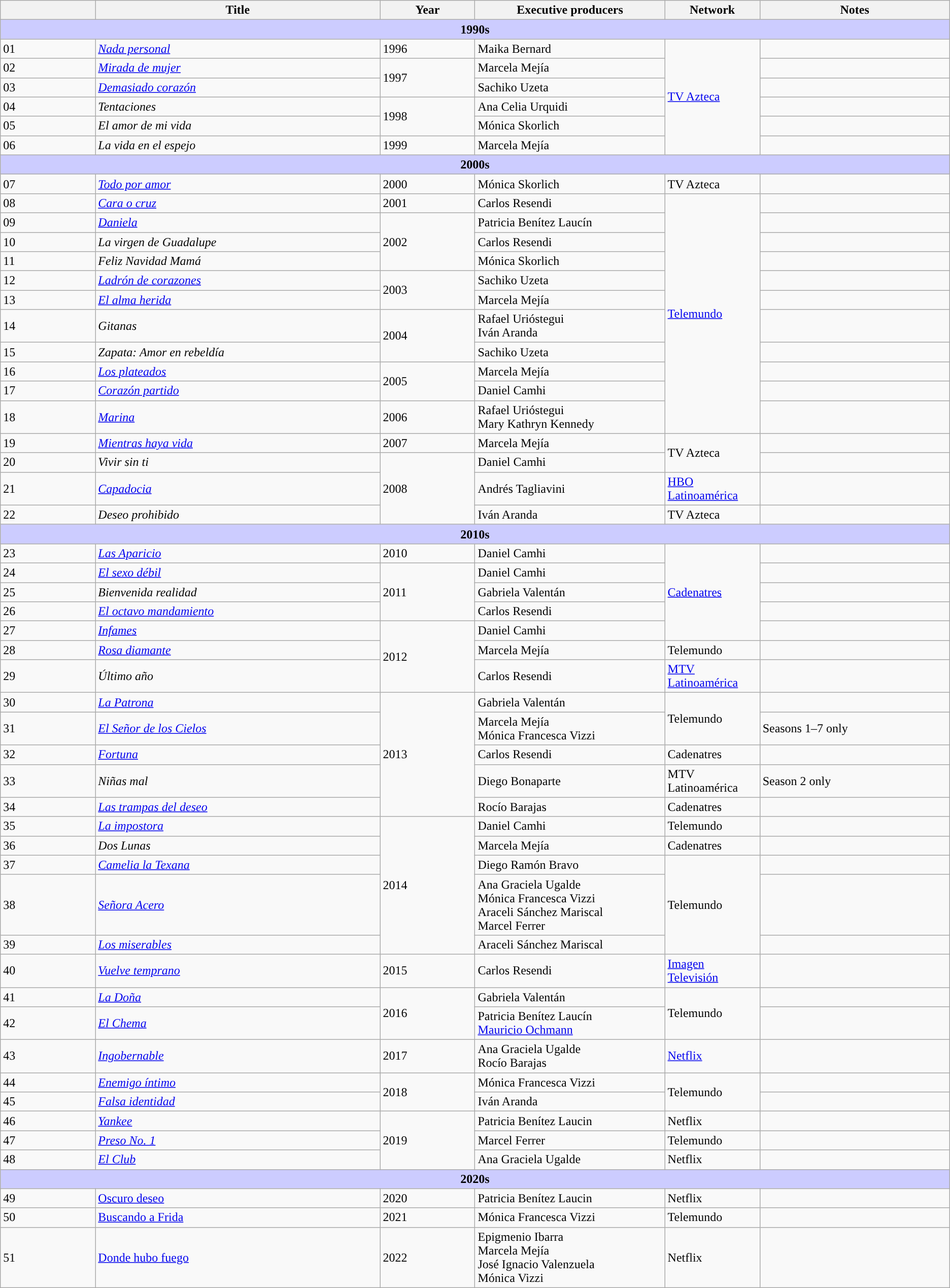<table class="wikitable sortable">
<tr>
<th style="width:10%"></th>
<th style="width:30%">Title</th>
<th style="width:10%">Year</th>
<th style="width:20%">Executive producers</th>
<th style="width:10%;">Network</th>
<th style="width:20%">Notes</th>
</tr>
<tr>
<th colspan=6 style="background:#ccccff;">1990s</th>
</tr>
<tr>
<td>01</td>
<td><em><a href='#'>Nada personal</a></em></td>
<td>1996</td>
<td>Maika Bernard</td>
<td rowspan="6"><a href='#'>TV Azteca</a></td>
<td></td>
</tr>
<tr>
<td>02</td>
<td><em><a href='#'>Mirada de mujer</a></em></td>
<td rowspan="2">1997</td>
<td>Marcela Mejía</td>
<td></td>
</tr>
<tr>
<td>03</td>
<td><em><a href='#'>Demasiado corazón</a></em></td>
<td>Sachiko Uzeta</td>
<td></td>
</tr>
<tr>
<td>04</td>
<td><em>Tentaciones</em></td>
<td rowspan="2">1998</td>
<td>Ana Celia Urquidi</td>
<td></td>
</tr>
<tr>
<td>05</td>
<td><em>El amor de mi vida</em></td>
<td>Mónica Skorlich</td>
<td></td>
</tr>
<tr>
<td>06</td>
<td><em>La vida en el espejo</em></td>
<td>1999</td>
<td>Marcela Mejía</td>
<td></td>
</tr>
<tr>
<th colspan=6 style="background:#ccccff;">2000s</th>
</tr>
<tr>
<td>07</td>
<td><em><a href='#'>Todo por amor</a></em></td>
<td>2000</td>
<td>Mónica Skorlich</td>
<td>TV Azteca</td>
<td></td>
</tr>
<tr>
<td>08</td>
<td><em><a href='#'>Cara o cruz</a></em></td>
<td>2001</td>
<td>Carlos Resendi</td>
<td rowspan="11"><a href='#'>Telemundo</a></td>
<td></td>
</tr>
<tr>
<td>09</td>
<td><em><a href='#'>Daniela</a></em></td>
<td rowspan="3">2002</td>
<td>Patricia Benítez Laucín</td>
<td></td>
</tr>
<tr>
<td>10</td>
<td><em>La virgen de Guadalupe</em></td>
<td>Carlos Resendi</td>
<td></td>
</tr>
<tr>
<td>11</td>
<td><em>Feliz Navidad Mamá</em></td>
<td>Mónica Skorlich</td>
<td></td>
</tr>
<tr>
<td>12</td>
<td><em><a href='#'>Ladrón de corazones</a></em></td>
<td rowspan="2">2003</td>
<td>Sachiko Uzeta</td>
<td></td>
</tr>
<tr>
<td>13</td>
<td><em><a href='#'>El alma herida</a></em></td>
<td>Marcela Mejía</td>
<td></td>
</tr>
<tr>
<td>14</td>
<td><em>Gitanas</em></td>
<td rowspan="2">2004</td>
<td>Rafael Urióstegui<br>Iván Aranda</td>
<td></td>
</tr>
<tr>
<td>15</td>
<td><em>Zapata: Amor en rebeldía</em></td>
<td>Sachiko Uzeta</td>
<td></td>
</tr>
<tr>
<td>16</td>
<td><em><a href='#'>Los plateados</a></em></td>
<td rowspan="2">2005</td>
<td>Marcela Mejía</td>
<td></td>
</tr>
<tr>
<td>17</td>
<td><em><a href='#'>Corazón partido</a></em></td>
<td>Daniel Camhi</td>
<td></td>
</tr>
<tr>
<td>18</td>
<td><em><a href='#'>Marina</a></em></td>
<td>2006</td>
<td>Rafael Urióstegui<br>Mary Kathryn Kennedy</td>
<td></td>
</tr>
<tr>
<td>19</td>
<td><em><a href='#'>Mientras haya vida</a></em></td>
<td>2007</td>
<td>Marcela Mejía</td>
<td rowspan="2">TV Azteca</td>
<td></td>
</tr>
<tr>
<td>20</td>
<td><em>Vivir sin ti</em></td>
<td rowspan="3">2008</td>
<td>Daniel Camhi</td>
<td></td>
</tr>
<tr>
<td>21</td>
<td><em><a href='#'>Capadocia</a></em></td>
<td>Andrés Tagliavini</td>
<td><a href='#'>HBO Latinoamérica</a></td>
<td></td>
</tr>
<tr>
<td>22</td>
<td><em>Deseo prohibido</em></td>
<td>Iván Aranda</td>
<td>TV Azteca</td>
<td></td>
</tr>
<tr>
<th colspan=6 style="background:#ccccff;">2010s</th>
</tr>
<tr>
<td>23</td>
<td><em><a href='#'>Las Aparicio</a></em></td>
<td>2010</td>
<td>Daniel Camhi</td>
<td rowspan="5"><a href='#'>Cadenatres</a></td>
<td></td>
</tr>
<tr>
<td>24</td>
<td><em><a href='#'>El sexo débil</a></em></td>
<td rowspan="3">2011</td>
<td>Daniel Camhi</td>
<td></td>
</tr>
<tr>
<td>25</td>
<td><em>Bienvenida realidad</em></td>
<td>Gabriela Valentán</td>
<td></td>
</tr>
<tr>
<td>26</td>
<td><em><a href='#'>El octavo mandamiento</a></em></td>
<td>Carlos Resendi</td>
<td></td>
</tr>
<tr>
<td>27</td>
<td><em><a href='#'>Infames</a></em></td>
<td rowspan="3">2012</td>
<td>Daniel Camhi</td>
<td></td>
</tr>
<tr>
<td>28</td>
<td><em><a href='#'>Rosa diamante</a></em></td>
<td>Marcela Mejía</td>
<td>Telemundo</td>
<td></td>
</tr>
<tr>
<td>29</td>
<td><em>Último año</em></td>
<td>Carlos Resendi</td>
<td><a href='#'>MTV Latinoamérica</a></td>
<td></td>
</tr>
<tr>
<td>30</td>
<td><em><a href='#'>La Patrona</a></em></td>
<td rowspan="5">2013</td>
<td>Gabriela Valentán</td>
<td rowspan="2">Telemundo</td>
<td></td>
</tr>
<tr>
<td>31</td>
<td><em><a href='#'>El Señor de los Cielos</a></em></td>
<td>Marcela Mejía<br>Mónica Francesca Vizzi</td>
<td>Seasons 1–7 only</td>
</tr>
<tr>
<td>32</td>
<td><em><a href='#'>Fortuna</a></em></td>
<td>Carlos Resendi</td>
<td>Cadenatres</td>
<td></td>
</tr>
<tr>
<td>33</td>
<td><em>Niñas mal</em></td>
<td>Diego Bonaparte</td>
<td>MTV Latinoamérica</td>
<td>Season 2 only</td>
</tr>
<tr>
<td>34</td>
<td><em><a href='#'>Las trampas del deseo</a></em></td>
<td>Rocío Barajas</td>
<td>Cadenatres</td>
<td></td>
</tr>
<tr>
<td>35</td>
<td><em><a href='#'>La impostora</a></em></td>
<td rowspan="5">2014</td>
<td>Daniel Camhi</td>
<td>Telemundo</td>
<td></td>
</tr>
<tr>
<td>36</td>
<td><em>Dos Lunas</em></td>
<td>Marcela Mejía</td>
<td>Cadenatres</td>
<td></td>
</tr>
<tr>
<td>37</td>
<td><em><a href='#'>Camelia la Texana</a></em></td>
<td>Diego Ramón Bravo</td>
<td rowspan="3">Telemundo</td>
<td></td>
</tr>
<tr>
<td>38</td>
<td><em><a href='#'>Señora Acero</a></em></td>
<td>Ana Graciela Ugalde<br>Mónica Francesca Vizzi<br>Araceli Sánchez Mariscal<br>Marcel Ferrer</td>
<td></td>
</tr>
<tr>
<td>39</td>
<td><em><a href='#'>Los miserables</a></em></td>
<td>Araceli Sánchez Mariscal</td>
<td></td>
</tr>
<tr>
<td>40</td>
<td><em><a href='#'>Vuelve temprano</a></em></td>
<td>2015</td>
<td>Carlos Resendi</td>
<td><a href='#'>Imagen Televisión</a></td>
<td></td>
</tr>
<tr>
<td>41</td>
<td><em><a href='#'>La Doña</a></em></td>
<td rowspan="2">2016</td>
<td>Gabriela Valentán</td>
<td rowspan="2">Telemundo</td>
<td></td>
</tr>
<tr>
<td>42</td>
<td><em><a href='#'>El Chema</a></em></td>
<td>Patricia Benítez Laucín<br><a href='#'>Mauricio Ochmann</a></td>
<td></td>
</tr>
<tr>
<td>43</td>
<td><em><a href='#'>Ingobernable</a></em></td>
<td>2017</td>
<td>Ana Graciela Ugalde<br>Rocío Barajas</td>
<td><a href='#'>Netflix</a></td>
<td></td>
</tr>
<tr>
<td>44</td>
<td><em><a href='#'>Enemigo íntimo</a></em></td>
<td rowspan="2">2018</td>
<td>Mónica Francesca Vizzi</td>
<td rowspan="2">Telemundo</td>
<td></td>
</tr>
<tr>
<td>45</td>
<td><em><a href='#'>Falsa identidad</a></em></td>
<td>Iván Aranda</td>
<td></td>
</tr>
<tr>
<td>46</td>
<td><em><a href='#'>Yankee</a></em></td>
<td rowspan="3">2019</td>
<td>Patricia Benítez Laucin</td>
<td>Netflix</td>
<td></td>
</tr>
<tr>
<td>47</td>
<td><em><a href='#'>Preso No. 1</a></em></td>
<td>Marcel Ferrer</td>
<td>Telemundo</td>
<td></td>
</tr>
<tr>
<td>48</td>
<td><em><a href='#'>El Club</a></td>
<td>Ana Graciela Ugalde</td>
<td>Netflix</td>
<td></td>
</tr>
<tr>
<th colspan=6 style="background:#ccccff;">2020s</th>
</tr>
<tr>
<td>49</td>
<td></em><a href='#'>Oscuro deseo</a><em></td>
<td>2020</td>
<td>Patricia Benítez Laucin</td>
<td>Netflix</td>
<td></td>
</tr>
<tr>
<td>50</td>
<td></em><a href='#'>Buscando a Frida</a><em></td>
<td>2021</td>
<td>Mónica Francesca Vizzi</td>
<td>Telemundo</td>
<td></td>
</tr>
<tr>
<td>51</td>
<td></em><a href='#'>Donde hubo fuego</a><em></td>
<td>2022</td>
<td>Epigmenio Ibarra<br>Marcela Mejía<br>José Ignacio Valenzuela<br>Mónica Vizzi</td>
<td>Netflix</td>
<td></td>
</tr>
</table>
